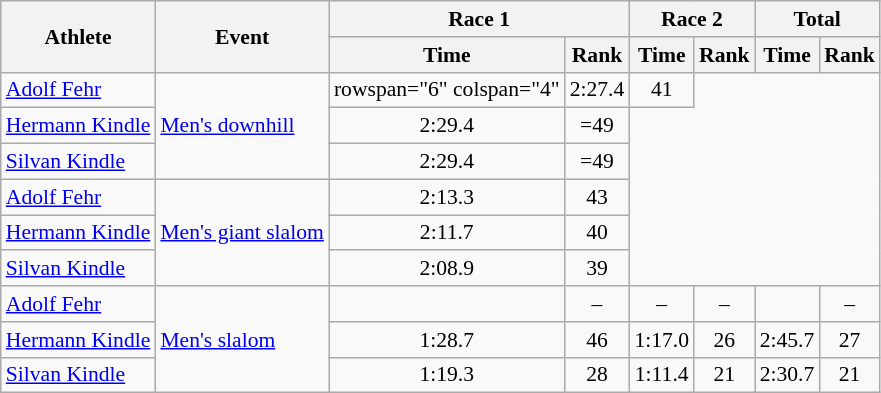<table class="wikitable" style="font-size:90%">
<tr>
<th rowspan="2">Athlete</th>
<th rowspan="2">Event</th>
<th colspan="2">Race 1</th>
<th colspan="2">Race 2</th>
<th colspan="2">Total</th>
</tr>
<tr>
<th>Time</th>
<th>Rank</th>
<th>Time</th>
<th>Rank</th>
<th>Time</th>
<th>Rank</th>
</tr>
<tr>
<td><a href='#'>Adolf Fehr</a></td>
<td rowspan="3"><a href='#'>Men's downhill</a></td>
<td>rowspan="6" colspan="4" </td>
<td align="center">2:27.4</td>
<td align="center">41</td>
</tr>
<tr>
<td><a href='#'>Hermann Kindle</a></td>
<td align="center">2:29.4</td>
<td align="center">=49</td>
</tr>
<tr>
<td><a href='#'>Silvan Kindle</a></td>
<td align="center">2:29.4</td>
<td align="center">=49</td>
</tr>
<tr>
<td><a href='#'>Adolf Fehr</a></td>
<td rowspan="3"><a href='#'>Men's giant slalom</a></td>
<td align="center">2:13.3</td>
<td align="center">43</td>
</tr>
<tr>
<td><a href='#'>Hermann Kindle</a></td>
<td align="center">2:11.7</td>
<td align="center">40</td>
</tr>
<tr>
<td><a href='#'>Silvan Kindle</a></td>
<td align="center">2:08.9</td>
<td align="center">39</td>
</tr>
<tr>
<td><a href='#'>Adolf Fehr</a></td>
<td rowspan="3"><a href='#'>Men's slalom</a></td>
<td align="center"></td>
<td align="center">–</td>
<td align="center">–</td>
<td align="center">–</td>
<td align="center"></td>
<td align="center">–</td>
</tr>
<tr>
<td><a href='#'>Hermann Kindle</a></td>
<td align="center">1:28.7</td>
<td align="center">46</td>
<td align="center">1:17.0</td>
<td align="center">26</td>
<td align="center">2:45.7</td>
<td align="center">27</td>
</tr>
<tr>
<td><a href='#'>Silvan Kindle</a></td>
<td align="center">1:19.3</td>
<td align="center">28</td>
<td align="center">1:11.4</td>
<td align="center">21</td>
<td align="center">2:30.7</td>
<td align="center">21</td>
</tr>
</table>
